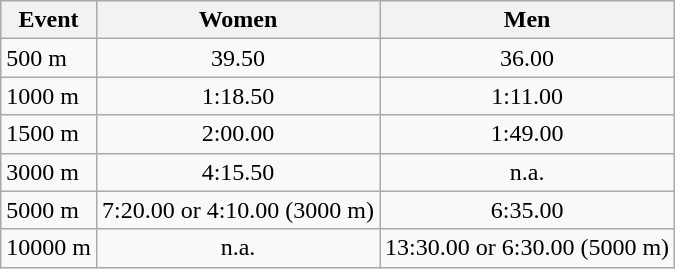<table class = "wikitable">
<tr>
<th>Event</th>
<th>Women</th>
<th>Men</th>
</tr>
<tr>
<td>500 m</td>
<td align=center>39.50</td>
<td align=center>36.00</td>
</tr>
<tr>
<td>1000 m</td>
<td align=center>1:18.50</td>
<td align=center>1:11.00</td>
</tr>
<tr>
<td>1500 m</td>
<td align=center>2:00.00</td>
<td align=center>1:49.00</td>
</tr>
<tr>
<td>3000 m</td>
<td align=center>4:15.50</td>
<td align=center>n.a.</td>
</tr>
<tr>
<td>5000 m</td>
<td align=center>7:20.00 or 4:10.00 (3000 m)</td>
<td align=center>6:35.00</td>
</tr>
<tr>
<td>10000 m</td>
<td align=center>n.a.</td>
<td align=center>13:30.00 or 6:30.00 (5000 m)</td>
</tr>
</table>
